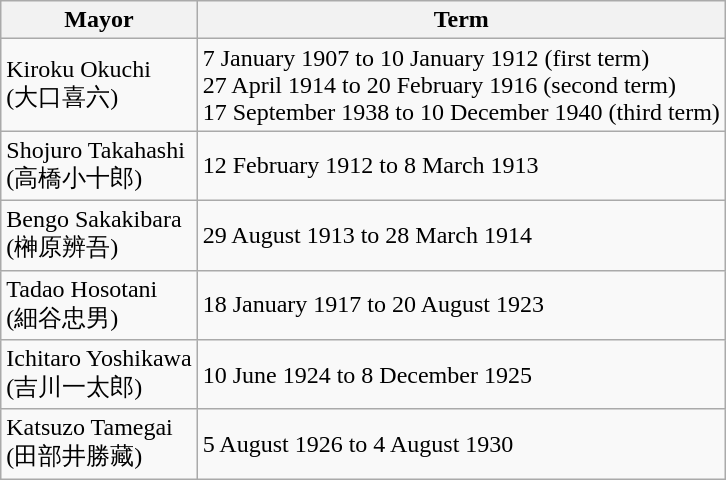<table class="wikitable">
<tr>
<th>Mayor</th>
<th>Term</th>
</tr>
<tr>
<td>Kiroku Okuchi<br>(大口喜六)<br></td>
<td>7 January 1907 to 10 January 1912 (first term)<br>27 April 1914 to 20 February 1916 (second term)<br>17 September 1938 to 10 December 1940 (third term)</td>
</tr>
<tr>
<td>Shojuro Takahashi<br>(高橋小十郎)<br></td>
<td>12 February 1912 to 8 March 1913</td>
</tr>
<tr>
<td>Bengo Sakakibara<br>(榊原辨吾)<br></td>
<td>29 August 1913 to 28 March 1914</td>
</tr>
<tr>
<td>Tadao Hosotani<br>(細谷忠男)<br></td>
<td>18 January 1917 to 20 August 1923</td>
</tr>
<tr>
<td>Ichitaro Yoshikawa<br>(吉川一太郎)<br></td>
<td>10 June 1924 to 8 December 1925</td>
</tr>
<tr>
<td>Katsuzo Tamegai<br>(田部井勝藏)<br></td>
<td>5 August 1926 to 4 August 1930</td>
</tr>
</table>
